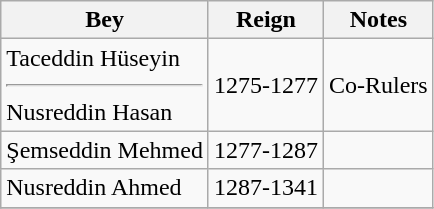<table class="wikitable">
<tr>
<th>Bey</th>
<th>Reign</th>
<th>Notes</th>
</tr>
<tr>
<td>Taceddin Hüseyin <hr> Nusreddin Hasan</td>
<td>1275-1277</td>
<td>Co-Rulers</td>
</tr>
<tr>
<td>Şemseddin Mehmed</td>
<td>1277-1287</td>
<td></td>
</tr>
<tr>
<td>Nusreddin Ahmed</td>
<td>1287-1341</td>
<td></td>
</tr>
<tr>
</tr>
</table>
